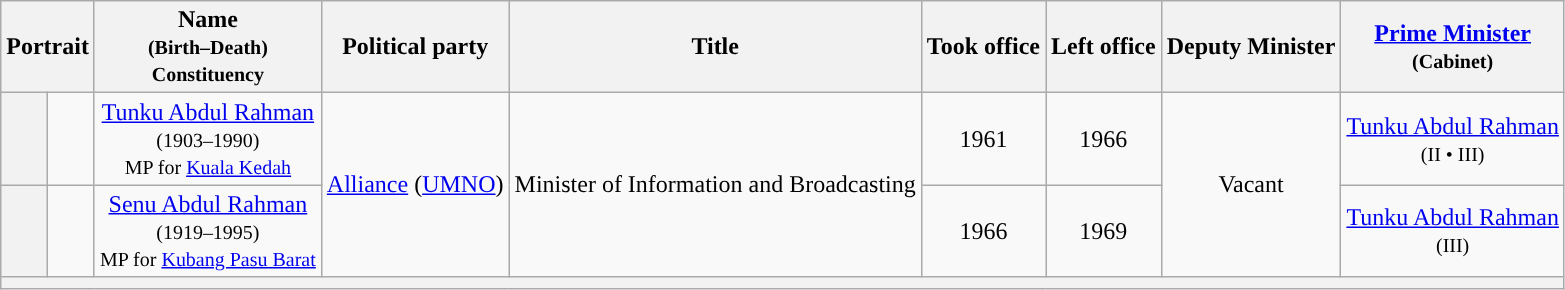<table class="wikitable" style="text-align:center;">
<tr>
<th colspan=2>Portrait</th>
<th>Name<br><small>(Birth–Death)<br>Constituency</small></th>
<th>Political party</th>
<th>Title</th>
<th>Took office</th>
<th>Left office</th>
<th>Deputy Minister</th>
<th><a href='#'>Prime Minister</a><br><small>(Cabinet)</small></th>
</tr>
<tr>
<th style="background:"></th>
<td></td>
<td><a href='#'>Tunku Abdul Rahman</a><br><small>(1903–1990)<br>MP for <a href='#'>Kuala Kedah</a></small></td>
<td rowspan=2><a href='#'>Alliance</a> (<a href='#'>UMNO</a>)</td>
<td rowspan=2>Minister of Information and Broadcasting</td>
<td>1961</td>
<td>1966</td>
<td rowspan="2">Vacant</td>
<td><a href='#'>Tunku Abdul Rahman</a><br><small>(II • III)</small></td>
</tr>
<tr>
<th style="background:"></th>
<td></td>
<td><a href='#'>Senu Abdul Rahman</a><br><small>(1919–1995)<br>MP for <a href='#'>Kubang Pasu Barat</a></small></td>
<td>1966</td>
<td>1969</td>
<td><a href='#'>Tunku Abdul Rahman</a><br><small>(III)</small></td>
</tr>
<tr>
<th colspan="9" bgcolor="cccccc"></th>
</tr>
</table>
